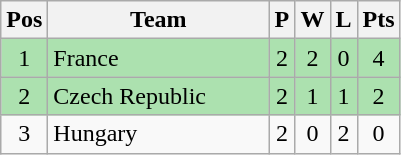<table class="wikitable" style="font-size: 100%">
<tr>
<th width=20>Pos</th>
<th width=140>Team</th>
<th width=10>P</th>
<th width=10>W</th>
<th width=10>L</th>
<th width=20>Pts</th>
</tr>
<tr align=center style="background:#ACE1AF;">
<td>1</td>
<td align="left"> France</td>
<td>2</td>
<td>2</td>
<td>0</td>
<td>4</td>
</tr>
<tr align=center style="background:#ACE1AF;">
<td>2</td>
<td align="left"> Czech Republic</td>
<td>2</td>
<td>1</td>
<td>1</td>
<td>2</td>
</tr>
<tr align=center>
<td>3</td>
<td align="left"> Hungary</td>
<td>2</td>
<td>0</td>
<td>2</td>
<td>0</td>
</tr>
</table>
